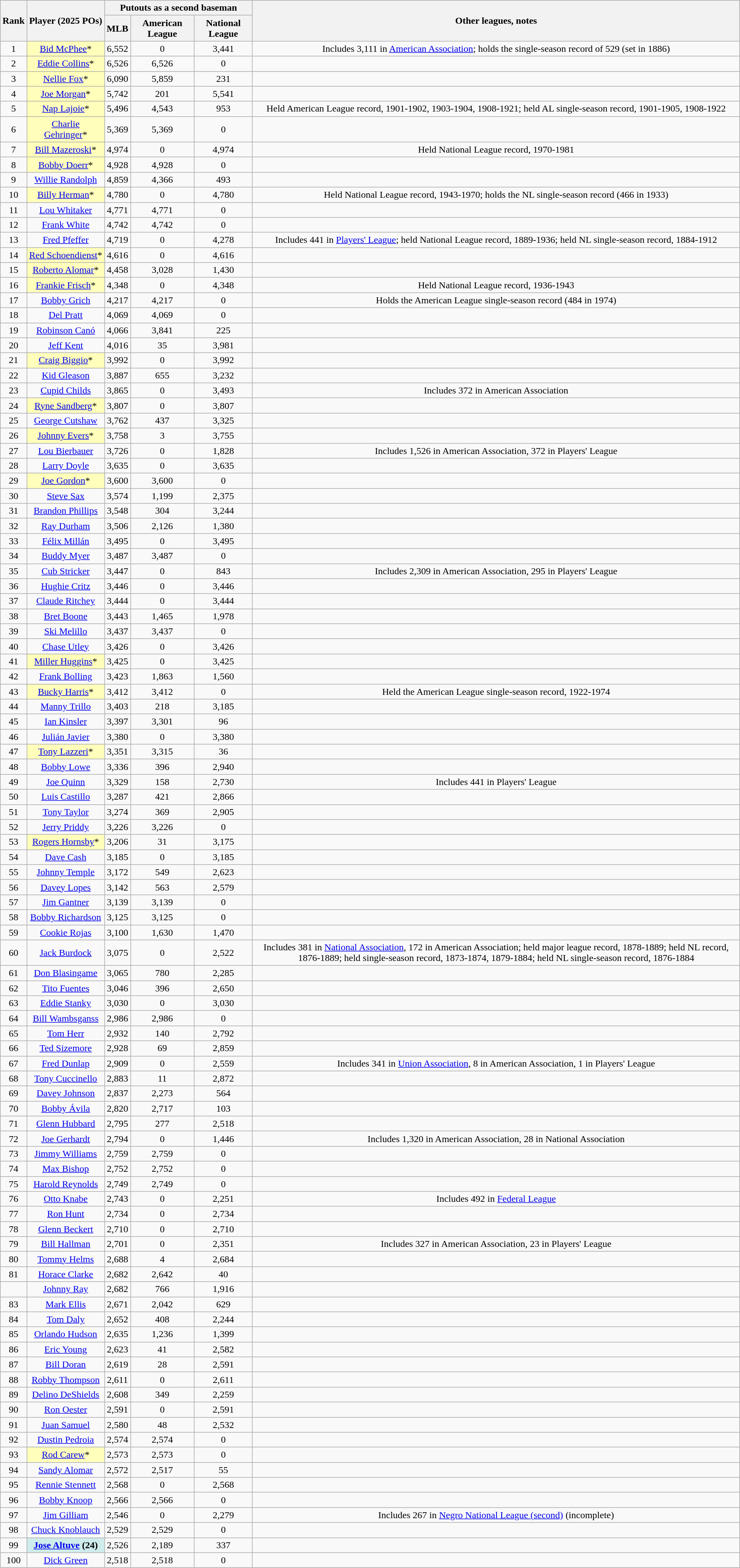<table class="wikitable sortable" style="text-align:center">
<tr style="white-space:nowrap;">
<th rowspan=2>Rank</th>
<th rowspan=2 scope="col">Player (2025 POs)</th>
<th colspan=3>Putouts as a second baseman</th>
<th rowspan=2>Other leagues, notes</th>
</tr>
<tr>
<th>MLB</th>
<th>American League</th>
<th>National League</th>
</tr>
<tr>
<td>1</td>
<td style="background:#ffffbb;"><a href='#'>Bid McPhee</a>*</td>
<td>6,552</td>
<td>0</td>
<td>3,441</td>
<td>Includes 3,111 in <a href='#'>American Association</a>; holds the single-season record of 529 (set in 1886)</td>
</tr>
<tr>
<td>2</td>
<td style="background:#ffffbb;"><a href='#'>Eddie Collins</a>*</td>
<td>6,526</td>
<td>6,526</td>
<td>0</td>
<td></td>
</tr>
<tr>
<td>3</td>
<td style="background:#ffffbb;"><a href='#'>Nellie Fox</a>*</td>
<td>6,090</td>
<td>5,859</td>
<td>231</td>
<td></td>
</tr>
<tr>
<td>4</td>
<td style="background:#ffffbb;"><a href='#'>Joe Morgan</a>*</td>
<td>5,742</td>
<td>201</td>
<td>5,541</td>
<td></td>
</tr>
<tr>
<td>5</td>
<td style="background:#ffffbb;"><a href='#'>Nap Lajoie</a>*</td>
<td>5,496</td>
<td>4,543</td>
<td>953</td>
<td>Held American League record, 1901-1902, 1903-1904, 1908-1921; held AL single-season record, 1901-1905, 1908-1922</td>
</tr>
<tr>
<td>6</td>
<td style="background:#ffffbb;"><a href='#'>Charlie Gehringer</a>*</td>
<td>5,369</td>
<td>5,369</td>
<td>0</td>
<td></td>
</tr>
<tr>
<td>7</td>
<td style="background:#ffffbb;"><a href='#'>Bill Mazeroski</a>*</td>
<td>4,974</td>
<td>0</td>
<td>4,974</td>
<td>Held National League record, 1970-1981</td>
</tr>
<tr>
<td>8</td>
<td style="background:#ffffbb;"><a href='#'>Bobby Doerr</a>*</td>
<td>4,928</td>
<td>4,928</td>
<td>0</td>
<td></td>
</tr>
<tr>
<td>9</td>
<td><a href='#'>Willie Randolph</a></td>
<td>4,859</td>
<td>4,366</td>
<td>493</td>
<td></td>
</tr>
<tr>
<td>10</td>
<td style="background:#ffffbb;"><a href='#'>Billy Herman</a>*</td>
<td>4,780</td>
<td>0</td>
<td>4,780</td>
<td>Held National League record, 1943-1970; holds the NL single-season record (466 in 1933)</td>
</tr>
<tr>
<td>11</td>
<td><a href='#'>Lou Whitaker</a></td>
<td>4,771</td>
<td>4,771</td>
<td>0</td>
<td></td>
</tr>
<tr>
<td>12</td>
<td><a href='#'>Frank White</a></td>
<td>4,742</td>
<td>4,742</td>
<td>0</td>
<td></td>
</tr>
<tr>
<td>13</td>
<td><a href='#'>Fred Pfeffer</a></td>
<td>4,719</td>
<td>0</td>
<td>4,278</td>
<td>Includes 441 in <a href='#'>Players' League</a>; held National League record, 1889-1936; held NL single-season record, 1884-1912</td>
</tr>
<tr>
<td>14</td>
<td style="background:#ffffbb;"><a href='#'>Red Schoendienst</a>*</td>
<td>4,616</td>
<td>0</td>
<td>4,616</td>
<td></td>
</tr>
<tr>
<td>15</td>
<td style="background:#ffffbb;"><a href='#'>Roberto Alomar</a>*</td>
<td>4,458</td>
<td>3,028</td>
<td>1,430</td>
<td></td>
</tr>
<tr>
<td>16</td>
<td style="background:#ffffbb;"><a href='#'>Frankie Frisch</a>*</td>
<td>4,348</td>
<td>0</td>
<td>4,348</td>
<td>Held National League record, 1936-1943</td>
</tr>
<tr>
<td>17</td>
<td><a href='#'>Bobby Grich</a></td>
<td>4,217</td>
<td>4,217</td>
<td>0</td>
<td>Holds the American League single-season record (484 in 1974)</td>
</tr>
<tr>
<td>18</td>
<td><a href='#'>Del Pratt</a></td>
<td>4,069</td>
<td>4,069</td>
<td>0</td>
<td></td>
</tr>
<tr>
<td>19</td>
<td><a href='#'>Robinson Canó</a></td>
<td>4,066</td>
<td>3,841</td>
<td>225</td>
<td></td>
</tr>
<tr>
<td>20</td>
<td><a href='#'>Jeff Kent</a></td>
<td>4,016</td>
<td>35</td>
<td>3,981</td>
<td></td>
</tr>
<tr>
<td>21</td>
<td style="background:#ffffbb;"><a href='#'>Craig Biggio</a>*</td>
<td>3,992</td>
<td>0</td>
<td>3,992</td>
<td></td>
</tr>
<tr>
<td>22</td>
<td><a href='#'>Kid Gleason</a></td>
<td>3,887</td>
<td>655</td>
<td>3,232</td>
<td></td>
</tr>
<tr>
<td>23</td>
<td><a href='#'>Cupid Childs</a></td>
<td>3,865</td>
<td>0</td>
<td>3,493</td>
<td>Includes 372 in American Association</td>
</tr>
<tr>
<td>24</td>
<td style="background:#ffffbb;"><a href='#'>Ryne Sandberg</a>*</td>
<td>3,807</td>
<td>0</td>
<td>3,807</td>
<td></td>
</tr>
<tr>
<td>25</td>
<td><a href='#'>George Cutshaw</a></td>
<td>3,762</td>
<td>437</td>
<td>3,325</td>
<td></td>
</tr>
<tr>
<td>26</td>
<td style="background:#ffffbb;"><a href='#'>Johnny Evers</a>*</td>
<td>3,758</td>
<td>3</td>
<td>3,755</td>
<td></td>
</tr>
<tr>
<td>27</td>
<td><a href='#'>Lou Bierbauer</a></td>
<td>3,726</td>
<td>0</td>
<td>1,828</td>
<td>Includes 1,526 in American Association, 372 in Players' League</td>
</tr>
<tr>
<td>28</td>
<td><a href='#'>Larry Doyle</a></td>
<td>3,635</td>
<td>0</td>
<td>3,635</td>
<td></td>
</tr>
<tr>
<td>29</td>
<td style="background:#ffffbb;"><a href='#'>Joe Gordon</a>*</td>
<td>3,600</td>
<td>3,600</td>
<td>0</td>
<td></td>
</tr>
<tr>
<td>30</td>
<td><a href='#'>Steve Sax</a></td>
<td>3,574</td>
<td>1,199</td>
<td>2,375</td>
<td></td>
</tr>
<tr>
<td>31</td>
<td><a href='#'>Brandon Phillips</a></td>
<td>3,548</td>
<td>304</td>
<td>3,244</td>
<td></td>
</tr>
<tr>
<td>32</td>
<td><a href='#'>Ray Durham</a></td>
<td>3,506</td>
<td>2,126</td>
<td>1,380</td>
<td></td>
</tr>
<tr>
<td>33</td>
<td><a href='#'>Félix Millán</a></td>
<td>3,495</td>
<td>0</td>
<td>3,495</td>
<td></td>
</tr>
<tr>
<td>34</td>
<td><a href='#'>Buddy Myer</a></td>
<td>3,487</td>
<td>3,487</td>
<td>0</td>
<td></td>
</tr>
<tr>
<td>35</td>
<td><a href='#'>Cub Stricker</a></td>
<td>3,447</td>
<td>0</td>
<td>843</td>
<td>Includes 2,309 in American Association, 295 in Players' League</td>
</tr>
<tr>
<td>36</td>
<td><a href='#'>Hughie Critz</a></td>
<td>3,446</td>
<td>0</td>
<td>3,446</td>
<td></td>
</tr>
<tr>
<td>37</td>
<td><a href='#'>Claude Ritchey</a></td>
<td>3,444</td>
<td>0</td>
<td>3,444</td>
<td></td>
</tr>
<tr>
<td>38</td>
<td><a href='#'>Bret Boone</a></td>
<td>3,443</td>
<td>1,465</td>
<td>1,978</td>
<td></td>
</tr>
<tr>
<td>39</td>
<td><a href='#'>Ski Melillo</a></td>
<td>3,437</td>
<td>3,437</td>
<td>0</td>
<td></td>
</tr>
<tr>
<td>40</td>
<td><a href='#'>Chase Utley</a></td>
<td>3,426</td>
<td>0</td>
<td>3,426</td>
<td></td>
</tr>
<tr>
<td>41</td>
<td style="background:#ffffbb;"><a href='#'>Miller Huggins</a>*</td>
<td>3,425</td>
<td>0</td>
<td>3,425</td>
<td></td>
</tr>
<tr>
<td>42</td>
<td><a href='#'>Frank Bolling</a></td>
<td>3,423</td>
<td>1,863</td>
<td>1,560</td>
<td></td>
</tr>
<tr>
<td>43</td>
<td style="background:#ffffbb;"><a href='#'>Bucky Harris</a>*</td>
<td>3,412</td>
<td>3,412</td>
<td>0</td>
<td>Held the American League single-season record, 1922-1974</td>
</tr>
<tr>
<td>44</td>
<td><a href='#'>Manny Trillo</a></td>
<td>3,403</td>
<td>218</td>
<td>3,185</td>
<td></td>
</tr>
<tr>
<td>45</td>
<td><a href='#'>Ian Kinsler</a></td>
<td>3,397</td>
<td>3,301</td>
<td>96</td>
<td></td>
</tr>
<tr>
<td>46</td>
<td><a href='#'>Julián Javier</a></td>
<td>3,380</td>
<td>0</td>
<td>3,380</td>
<td></td>
</tr>
<tr>
<td>47</td>
<td style="background:#ffffbb;"><a href='#'>Tony Lazzeri</a>*</td>
<td>3,351</td>
<td>3,315</td>
<td>36</td>
<td></td>
</tr>
<tr>
<td>48</td>
<td><a href='#'>Bobby Lowe</a></td>
<td>3,336</td>
<td>396</td>
<td>2,940</td>
<td></td>
</tr>
<tr>
<td>49</td>
<td><a href='#'>Joe Quinn</a></td>
<td>3,329</td>
<td>158</td>
<td>2,730</td>
<td>Includes 441 in Players' League</td>
</tr>
<tr>
<td>50</td>
<td><a href='#'>Luis Castillo</a></td>
<td>3,287</td>
<td>421</td>
<td>2,866</td>
<td></td>
</tr>
<tr>
<td>51</td>
<td><a href='#'>Tony Taylor</a></td>
<td>3,274</td>
<td>369</td>
<td>2,905</td>
<td></td>
</tr>
<tr>
<td>52</td>
<td><a href='#'>Jerry Priddy</a></td>
<td>3,226</td>
<td>3,226</td>
<td>0</td>
<td></td>
</tr>
<tr>
<td>53</td>
<td style="background:#ffffbb;"><a href='#'>Rogers Hornsby</a>*</td>
<td>3,206</td>
<td>31</td>
<td>3,175</td>
<td></td>
</tr>
<tr>
<td>54</td>
<td><a href='#'>Dave Cash</a></td>
<td>3,185</td>
<td>0</td>
<td>3,185</td>
<td></td>
</tr>
<tr>
<td>55</td>
<td><a href='#'>Johnny Temple</a></td>
<td>3,172</td>
<td>549</td>
<td>2,623</td>
<td></td>
</tr>
<tr>
<td>56</td>
<td><a href='#'>Davey Lopes</a></td>
<td>3,142</td>
<td>563</td>
<td>2,579</td>
<td></td>
</tr>
<tr>
<td>57</td>
<td><a href='#'>Jim Gantner</a></td>
<td>3,139</td>
<td>3,139</td>
<td>0</td>
<td></td>
</tr>
<tr>
<td>58</td>
<td><a href='#'>Bobby Richardson</a></td>
<td>3,125</td>
<td>3,125</td>
<td>0</td>
<td></td>
</tr>
<tr>
<td>59</td>
<td><a href='#'>Cookie Rojas</a></td>
<td>3,100</td>
<td>1,630</td>
<td>1,470</td>
<td></td>
</tr>
<tr>
<td>60</td>
<td><a href='#'>Jack Burdock</a></td>
<td>3,075</td>
<td>0</td>
<td>2,522</td>
<td>Includes 381 in <a href='#'>National Association</a>, 172 in American Association; held major league record, 1878-1889; held NL record, 1876-1889; held single-season record, 1873-1874, 1879-1884; held NL single-season record, 1876-1884</td>
</tr>
<tr>
<td>61</td>
<td><a href='#'>Don Blasingame</a></td>
<td>3,065</td>
<td>780</td>
<td>2,285</td>
<td></td>
</tr>
<tr>
<td>62</td>
<td><a href='#'>Tito Fuentes</a></td>
<td>3,046</td>
<td>396</td>
<td>2,650</td>
<td></td>
</tr>
<tr>
<td>63</td>
<td><a href='#'>Eddie Stanky</a></td>
<td>3,030</td>
<td>0</td>
<td>3,030</td>
<td></td>
</tr>
<tr>
<td>64</td>
<td><a href='#'>Bill Wambsganss</a></td>
<td>2,986</td>
<td>2,986</td>
<td>0</td>
<td></td>
</tr>
<tr>
<td>65</td>
<td><a href='#'>Tom Herr</a></td>
<td>2,932</td>
<td>140</td>
<td>2,792</td>
<td></td>
</tr>
<tr>
<td>66</td>
<td><a href='#'>Ted Sizemore</a></td>
<td>2,928</td>
<td>69</td>
<td>2,859</td>
<td></td>
</tr>
<tr>
<td>67</td>
<td><a href='#'>Fred Dunlap</a></td>
<td>2,909</td>
<td>0</td>
<td>2,559</td>
<td>Includes 341 in <a href='#'>Union Association</a>, 8 in American Association, 1 in Players' League</td>
</tr>
<tr>
<td>68</td>
<td><a href='#'>Tony Cuccinello</a></td>
<td>2,883</td>
<td>11</td>
<td>2,872</td>
<td></td>
</tr>
<tr>
<td>69</td>
<td><a href='#'>Davey Johnson</a></td>
<td>2,837</td>
<td>2,273</td>
<td>564</td>
<td></td>
</tr>
<tr>
<td>70</td>
<td><a href='#'>Bobby Ávila</a></td>
<td>2,820</td>
<td>2,717</td>
<td>103</td>
<td></td>
</tr>
<tr>
<td>71</td>
<td><a href='#'>Glenn Hubbard</a></td>
<td>2,795</td>
<td>277</td>
<td>2,518</td>
<td></td>
</tr>
<tr>
<td>72</td>
<td><a href='#'>Joe Gerhardt</a></td>
<td>2,794</td>
<td>0</td>
<td>1,446</td>
<td>Includes 1,320 in American Association, 28 in National Association</td>
</tr>
<tr>
<td>73</td>
<td><a href='#'>Jimmy Williams</a></td>
<td>2,759</td>
<td>2,759</td>
<td>0</td>
<td></td>
</tr>
<tr>
<td>74</td>
<td><a href='#'>Max Bishop</a></td>
<td>2,752</td>
<td>2,752</td>
<td>0</td>
<td></td>
</tr>
<tr>
<td>75</td>
<td><a href='#'>Harold Reynolds</a></td>
<td>2,749</td>
<td>2,749</td>
<td>0</td>
<td></td>
</tr>
<tr>
<td>76</td>
<td><a href='#'>Otto Knabe</a></td>
<td>2,743</td>
<td>0</td>
<td>2,251</td>
<td>Includes 492 in <a href='#'>Federal League</a></td>
</tr>
<tr>
<td>77</td>
<td><a href='#'>Ron Hunt</a></td>
<td>2,734</td>
<td>0</td>
<td>2,734</td>
<td></td>
</tr>
<tr>
<td>78</td>
<td><a href='#'>Glenn Beckert</a></td>
<td>2,710</td>
<td>0</td>
<td>2,710</td>
<td></td>
</tr>
<tr>
<td>79</td>
<td><a href='#'>Bill Hallman</a></td>
<td>2,701</td>
<td>0</td>
<td>2,351</td>
<td>Includes 327 in American Association, 23 in Players' League</td>
</tr>
<tr>
<td>80</td>
<td><a href='#'>Tommy Helms</a></td>
<td>2,688</td>
<td>4</td>
<td>2,684</td>
<td></td>
</tr>
<tr>
<td>81</td>
<td><a href='#'>Horace Clarke</a></td>
<td>2,682</td>
<td>2,642</td>
<td>40</td>
<td></td>
</tr>
<tr>
<td></td>
<td><a href='#'>Johnny Ray</a></td>
<td>2,682</td>
<td>766</td>
<td>1,916</td>
<td></td>
</tr>
<tr>
<td>83</td>
<td><a href='#'>Mark Ellis</a></td>
<td>2,671</td>
<td>2,042</td>
<td>629</td>
<td></td>
</tr>
<tr>
<td>84</td>
<td><a href='#'>Tom Daly</a></td>
<td>2,652</td>
<td>408</td>
<td>2,244</td>
<td></td>
</tr>
<tr>
<td>85</td>
<td><a href='#'>Orlando Hudson</a></td>
<td>2,635</td>
<td>1,236</td>
<td>1,399</td>
<td></td>
</tr>
<tr>
<td>86</td>
<td><a href='#'>Eric Young</a></td>
<td>2,623</td>
<td>41</td>
<td>2,582</td>
<td></td>
</tr>
<tr>
<td>87</td>
<td><a href='#'>Bill Doran</a></td>
<td>2,619</td>
<td>28</td>
<td>2,591</td>
<td></td>
</tr>
<tr>
<td>88</td>
<td><a href='#'>Robby Thompson</a></td>
<td>2,611</td>
<td>0</td>
<td>2,611</td>
<td></td>
</tr>
<tr>
<td>89</td>
<td><a href='#'>Delino DeShields</a></td>
<td>2,608</td>
<td>349</td>
<td>2,259</td>
<td></td>
</tr>
<tr>
<td>90</td>
<td><a href='#'>Ron Oester</a></td>
<td>2,591</td>
<td>0</td>
<td>2,591</td>
<td></td>
</tr>
<tr>
<td>91</td>
<td><a href='#'>Juan Samuel</a></td>
<td>2,580</td>
<td>48</td>
<td>2,532</td>
<td></td>
</tr>
<tr>
<td>92</td>
<td><a href='#'>Dustin Pedroia</a></td>
<td>2,574</td>
<td>2,574</td>
<td>0</td>
<td></td>
</tr>
<tr>
<td>93</td>
<td style="background:#ffffbb;"><a href='#'>Rod Carew</a>*</td>
<td>2,573</td>
<td>2,573</td>
<td>0</td>
<td></td>
</tr>
<tr>
<td>94</td>
<td><a href='#'>Sandy Alomar</a></td>
<td>2,572</td>
<td>2,517</td>
<td>55</td>
<td></td>
</tr>
<tr>
<td>95</td>
<td><a href='#'>Rennie Stennett</a></td>
<td>2,568</td>
<td>0</td>
<td>2,568</td>
<td></td>
</tr>
<tr>
<td>96</td>
<td><a href='#'>Bobby Knoop</a></td>
<td>2,566</td>
<td>2,566</td>
<td>0</td>
<td></td>
</tr>
<tr>
<td>97</td>
<td><a href='#'>Jim Gilliam</a></td>
<td>2,546</td>
<td>0</td>
<td>2,279</td>
<td>Includes 267 in <a href='#'>Negro National League (second)</a> (incomplete)</td>
</tr>
<tr>
<td>98</td>
<td><a href='#'>Chuck Knoblauch</a></td>
<td>2,529</td>
<td>2,529</td>
<td>0</td>
<td></td>
</tr>
<tr>
<td>99</td>
<td style="background:#cfecec;"><strong><a href='#'>Jose Altuve</a> (24)</strong></td>
<td>2,526</td>
<td>2,189</td>
<td>337</td>
<td></td>
</tr>
<tr>
<td>100</td>
<td><a href='#'>Dick Green</a></td>
<td>2,518</td>
<td>2,518</td>
<td>0</td>
<td></td>
</tr>
</table>
